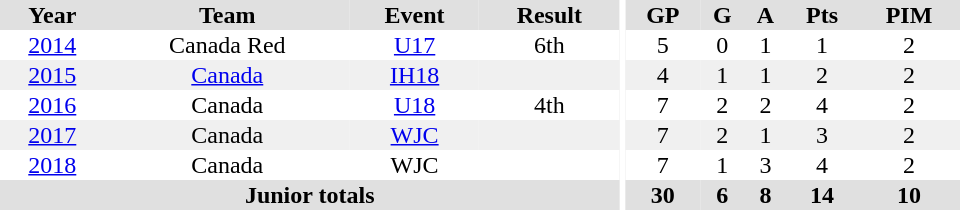<table border="0" cellpadding="1" cellspacing="0" ID="Table3" style="text-align:center; width:40em;">
<tr bgcolor="#e0e0e0">
<th>Year</th>
<th>Team</th>
<th>Event</th>
<th>Result</th>
<th rowspan="100" bgcolor="#ffffff"></th>
<th>GP</th>
<th>G</th>
<th>A</th>
<th>Pts</th>
<th>PIM</th>
</tr>
<tr>
<td><a href='#'>2014</a></td>
<td>Canada Red</td>
<td><a href='#'>U17</a></td>
<td>6th</td>
<td>5</td>
<td>0</td>
<td>1</td>
<td>1</td>
<td>2</td>
</tr>
<tr bgcolor="#f0f0f0">
<td><a href='#'>2015</a></td>
<td><a href='#'>Canada</a></td>
<td><a href='#'>IH18</a></td>
<td></td>
<td>4</td>
<td>1</td>
<td>1</td>
<td>2</td>
<td>2</td>
</tr>
<tr>
<td><a href='#'>2016</a></td>
<td>Canada</td>
<td><a href='#'>U18</a></td>
<td>4th</td>
<td>7</td>
<td>2</td>
<td>2</td>
<td>4</td>
<td>2</td>
</tr>
<tr bgcolor="#f0f0f0">
<td><a href='#'>2017</a></td>
<td>Canada</td>
<td><a href='#'>WJC</a></td>
<td></td>
<td>7</td>
<td>2</td>
<td>1</td>
<td>3</td>
<td>2</td>
</tr>
<tr>
<td><a href='#'>2018</a></td>
<td>Canada</td>
<td>WJC</td>
<td></td>
<td>7</td>
<td>1</td>
<td>3</td>
<td>4</td>
<td>2</td>
</tr>
<tr bgcolor="#e0e0e0">
<th colspan="4">Junior totals</th>
<th>30</th>
<th>6</th>
<th>8</th>
<th>14</th>
<th>10</th>
</tr>
</table>
